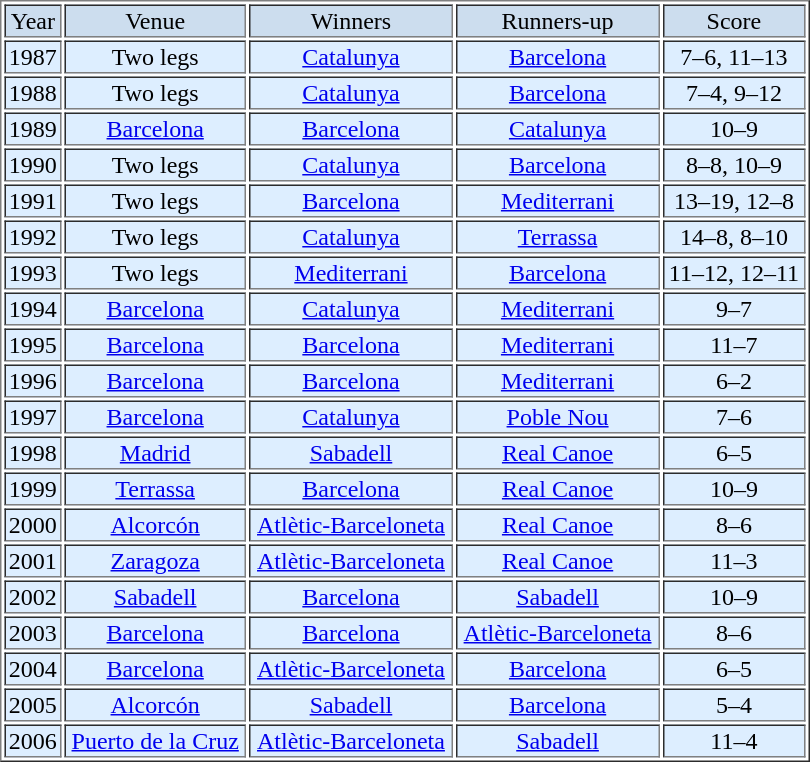<table border="1" align="center" width=540>
<tr>
<td bgcolor=#CCDDEE align=center>Year</td>
<td bgcolor=#CCDDEE align=center>Venue</td>
<td bgcolor=#CCDDEE align=center>Winners</td>
<td bgcolor=#CCDDEE align=center>Runners-up</td>
<td bgcolor=#CCDDEE align=center>Score</td>
</tr>
<tr bgcolor=#DDEEFF align=center>
<td>1987</td>
<td>Two legs</td>
<td><a href='#'>Catalunya</a></td>
<td><a href='#'>Barcelona</a></td>
<td>7–6, 11–13</td>
</tr>
<tr bgcolor=#DDEEFF align=center>
<td>1988</td>
<td>Two legs</td>
<td><a href='#'>Catalunya</a></td>
<td><a href='#'>Barcelona</a></td>
<td>7–4, 9–12</td>
</tr>
<tr bgcolor=#DDEEFF align=center>
<td>1989</td>
<td><a href='#'>Barcelona</a></td>
<td><a href='#'>Barcelona</a></td>
<td><a href='#'>Catalunya</a></td>
<td>10–9</td>
</tr>
<tr bgcolor=#DDEEFF align=center>
<td>1990</td>
<td>Two legs</td>
<td><a href='#'>Catalunya</a></td>
<td><a href='#'>Barcelona</a></td>
<td>8–8, 10–9</td>
</tr>
<tr bgcolor=#DDEEFF align=center>
<td>1991</td>
<td>Two legs</td>
<td><a href='#'>Barcelona</a></td>
<td><a href='#'>Mediterrani</a></td>
<td>13–19, 12–8</td>
</tr>
<tr bgcolor=#DDEEFF align=center>
<td>1992</td>
<td>Two legs</td>
<td><a href='#'>Catalunya</a></td>
<td><a href='#'>Terrassa</a></td>
<td>14–8, 8–10</td>
</tr>
<tr bgcolor=#DDEEFF align=center>
<td>1993</td>
<td>Two legs</td>
<td><a href='#'>Mediterrani</a></td>
<td><a href='#'>Barcelona</a></td>
<td>11–12, 12–11</td>
</tr>
<tr bgcolor=#DDEEFF align=center>
<td>1994</td>
<td><a href='#'>Barcelona</a></td>
<td><a href='#'>Catalunya</a></td>
<td><a href='#'>Mediterrani</a></td>
<td>9–7</td>
</tr>
<tr bgcolor=#DDEEFF align=center>
<td>1995</td>
<td><a href='#'>Barcelona</a></td>
<td><a href='#'>Barcelona</a></td>
<td><a href='#'>Mediterrani</a></td>
<td>11–7</td>
</tr>
<tr bgcolor=#DDEEFF align=center>
<td>1996</td>
<td><a href='#'>Barcelona</a></td>
<td><a href='#'>Barcelona</a></td>
<td><a href='#'>Mediterrani</a></td>
<td>6–2</td>
</tr>
<tr bgcolor=#DDEEFF align=center>
<td>1997</td>
<td><a href='#'>Barcelona</a></td>
<td><a href='#'>Catalunya</a></td>
<td><a href='#'>Poble Nou</a></td>
<td>7–6</td>
</tr>
<tr bgcolor=#DDEEFF align=center>
<td>1998</td>
<td><a href='#'>Madrid</a></td>
<td><a href='#'>Sabadell</a></td>
<td><a href='#'>Real Canoe</a></td>
<td>6–5</td>
</tr>
<tr bgcolor=#DDEEFF align=center>
<td>1999</td>
<td><a href='#'>Terrassa</a></td>
<td><a href='#'>Barcelona</a></td>
<td><a href='#'>Real Canoe</a></td>
<td>10–9</td>
</tr>
<tr bgcolor=#DDEEFF align=center>
<td>2000</td>
<td><a href='#'>Alcorcón</a></td>
<td><a href='#'>Atlètic-Barceloneta</a></td>
<td><a href='#'>Real Canoe</a></td>
<td>8–6</td>
</tr>
<tr bgcolor=#DDEEFF align=center>
<td>2001</td>
<td><a href='#'>Zaragoza</a></td>
<td><a href='#'>Atlètic-Barceloneta</a></td>
<td><a href='#'>Real Canoe</a></td>
<td>11–3</td>
</tr>
<tr bgcolor=#DDEEFF align=center>
<td>2002</td>
<td><a href='#'>Sabadell</a></td>
<td><a href='#'>Barcelona</a></td>
<td><a href='#'>Sabadell</a></td>
<td>10–9</td>
</tr>
<tr bgcolor=#DDEEFF align=center>
<td>2003</td>
<td><a href='#'>Barcelona</a></td>
<td><a href='#'>Barcelona</a></td>
<td><a href='#'>Atlètic-Barceloneta</a></td>
<td>8–6</td>
</tr>
<tr bgcolor=#DDEEFF align=center>
<td>2004</td>
<td><a href='#'>Barcelona</a></td>
<td><a href='#'>Atlètic-Barceloneta</a></td>
<td><a href='#'>Barcelona</a></td>
<td>6–5</td>
</tr>
<tr bgcolor=#DDEEFF align=center>
<td>2005</td>
<td><a href='#'>Alcorcón</a></td>
<td><a href='#'>Sabadell</a></td>
<td><a href='#'>Barcelona</a></td>
<td>5–4</td>
</tr>
<tr bgcolor=#DDEEFF align=center>
<td>2006</td>
<td><a href='#'>Puerto de la Cruz</a></td>
<td><a href='#'>Atlètic-Barceloneta</a></td>
<td><a href='#'>Sabadell</a></td>
<td>11–4</td>
</tr>
</table>
